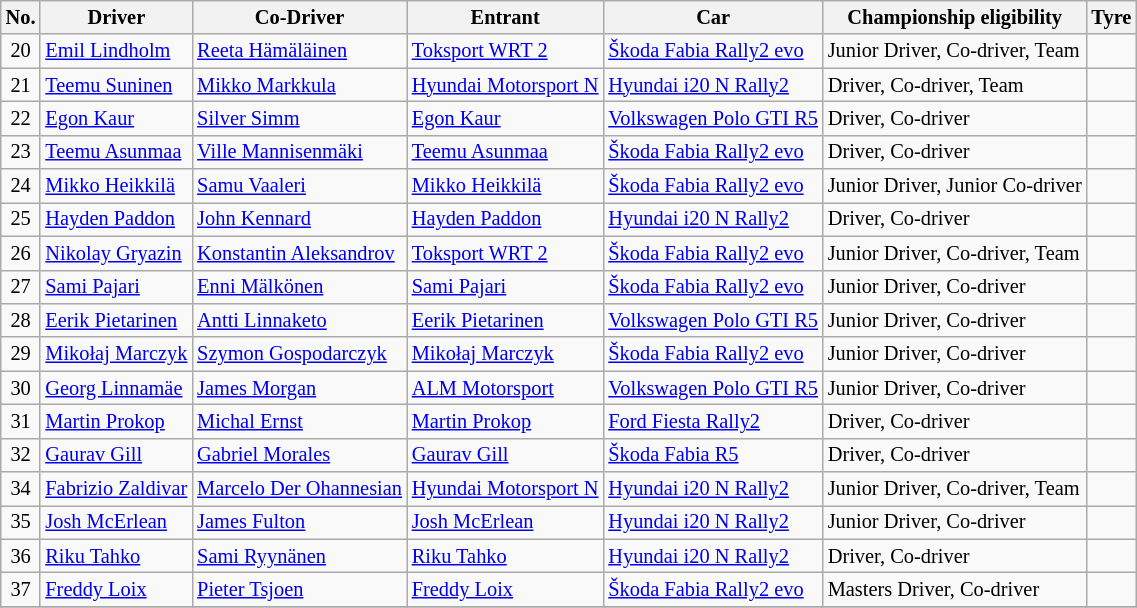<table class="wikitable" style="font-size: 85%;">
<tr>
<th>No.</th>
<th>Driver</th>
<th>Co-Driver</th>
<th>Entrant</th>
<th>Car</th>
<th>Championship eligibility</th>
<th>Tyre</th>
</tr>
<tr>
<td align="center">20</td>
<td> <a href='#'>Emil Lindholm</a></td>
<td> <a href='#'>Reeta Hämäläinen</a></td>
<td> <a href='#'>Toksport WRT 2</a></td>
<td><a href='#'>Škoda Fabia Rally2 evo</a></td>
<td>Junior Driver, Co-driver, Team</td>
<td align="center"></td>
</tr>
<tr>
<td align="center">21</td>
<td> <a href='#'>Teemu Suninen</a></td>
<td> <a href='#'>Mikko Markkula</a></td>
<td> <a href='#'>Hyundai Motorsport N</a></td>
<td><a href='#'>Hyundai i20 N Rally2</a></td>
<td>Driver, Co-driver, Team</td>
<td align="center"></td>
</tr>
<tr>
<td align="center">22</td>
<td> <a href='#'>Egon Kaur</a></td>
<td> <a href='#'>Silver Simm</a></td>
<td> <a href='#'>Egon Kaur</a></td>
<td><a href='#'>Volkswagen Polo GTI R5</a></td>
<td>Driver, Co-driver</td>
<td align="center"></td>
</tr>
<tr>
<td align="center">23</td>
<td> <a href='#'>Teemu Asunmaa</a></td>
<td> <a href='#'>Ville Mannisenmäki</a></td>
<td> <a href='#'>Teemu Asunmaa</a></td>
<td><a href='#'>Škoda Fabia Rally2 evo</a></td>
<td>Driver, Co-driver</td>
<td align="center"></td>
</tr>
<tr>
<td align="center">24</td>
<td> <a href='#'>Mikko Heikkilä</a></td>
<td> <a href='#'>Samu Vaaleri</a></td>
<td> <a href='#'>Mikko Heikkilä</a></td>
<td><a href='#'>Škoda Fabia Rally2 evo</a></td>
<td>Junior Driver, Junior Co-driver</td>
<td align="center"></td>
</tr>
<tr>
<td align="center">25</td>
<td> <a href='#'>Hayden Paddon</a></td>
<td> <a href='#'>John Kennard</a></td>
<td> <a href='#'>Hayden Paddon</a></td>
<td><a href='#'>Hyundai i20 N Rally2</a></td>
<td>Driver, Co-driver</td>
<td align="center"></td>
</tr>
<tr>
<td align="center">26</td>
<td> <a href='#'>Nikolay Gryazin</a></td>
<td> <a href='#'>Konstantin Aleksandrov</a></td>
<td> <a href='#'>Toksport WRT 2</a></td>
<td><a href='#'>Škoda Fabia Rally2 evo</a></td>
<td>Junior Driver, Co-driver, Team</td>
<td align="center"></td>
</tr>
<tr>
<td align="center">27</td>
<td> <a href='#'>Sami Pajari</a></td>
<td> <a href='#'>Enni Mälkönen</a></td>
<td> <a href='#'>Sami Pajari</a></td>
<td><a href='#'>Škoda Fabia Rally2 evo</a></td>
<td>Junior Driver, Co-driver</td>
<td align="center"></td>
</tr>
<tr>
<td align="center">28</td>
<td> <a href='#'>Eerik Pietarinen</a></td>
<td> <a href='#'>Antti Linnaketo</a></td>
<td> <a href='#'>Eerik Pietarinen</a></td>
<td><a href='#'>Volkswagen Polo GTI R5</a></td>
<td>Junior Driver, Co-driver</td>
<td align="center"></td>
</tr>
<tr>
<td align="center">29</td>
<td> <a href='#'>Mikołaj Marczyk</a></td>
<td> <a href='#'>Szymon Gospodarczyk</a></td>
<td> <a href='#'>Mikołaj Marczyk</a></td>
<td><a href='#'>Škoda Fabia Rally2 evo</a></td>
<td>Junior Driver, Co-driver</td>
<td align="center"></td>
</tr>
<tr>
<td align="center">30</td>
<td> <a href='#'>Georg Linnamäe</a></td>
<td> <a href='#'>James Morgan</a></td>
<td> <a href='#'>ALM Motorsport</a></td>
<td><a href='#'>Volkswagen Polo GTI R5</a></td>
<td>Junior Driver, Co-driver</td>
<td></td>
</tr>
<tr>
<td align="center">31</td>
<td> <a href='#'>Martin Prokop</a></td>
<td> <a href='#'>Michal Ernst</a></td>
<td> <a href='#'>Martin Prokop</a></td>
<td><a href='#'>Ford Fiesta Rally2</a></td>
<td>Driver, Co-driver</td>
<td align="center"></td>
</tr>
<tr>
<td align="center">32</td>
<td> <a href='#'>Gaurav Gill</a></td>
<td> <a href='#'>Gabriel Morales</a></td>
<td> <a href='#'>Gaurav Gill</a></td>
<td><a href='#'>Škoda Fabia R5</a></td>
<td>Driver, Co-driver</td>
<td align="center"></td>
</tr>
<tr>
<td align="center">34</td>
<td> <a href='#'>Fabrizio Zaldivar</a></td>
<td> <a href='#'>Marcelo Der Ohannesian</a></td>
<td> <a href='#'>Hyundai Motorsport N</a></td>
<td><a href='#'>Hyundai i20 N Rally2</a></td>
<td>Junior Driver, Co-driver, Team</td>
<td align="center"></td>
</tr>
<tr>
<td align="center">35</td>
<td> <a href='#'>Josh McErlean</a></td>
<td> <a href='#'>James Fulton</a></td>
<td> <a href='#'>Josh McErlean</a></td>
<td><a href='#'>Hyundai i20 N Rally2</a></td>
<td>Junior Driver, Co-driver</td>
<td align="center"></td>
</tr>
<tr>
<td align="center">36</td>
<td> <a href='#'>Riku Tahko</a></td>
<td> <a href='#'>Sami Ryynänen</a></td>
<td> <a href='#'>Riku Tahko</a></td>
<td><a href='#'>Hyundai i20 N Rally2</a></td>
<td>Driver, Co-driver</td>
<td align="center"></td>
</tr>
<tr>
<td align="center">37</td>
<td> <a href='#'>Freddy Loix</a></td>
<td> <a href='#'>Pieter Tsjoen</a></td>
<td> <a href='#'>Freddy Loix</a></td>
<td><a href='#'>Škoda Fabia Rally2 evo</a></td>
<td>Masters Driver, Co-driver</td>
<td align="center"></td>
</tr>
<tr>
</tr>
</table>
